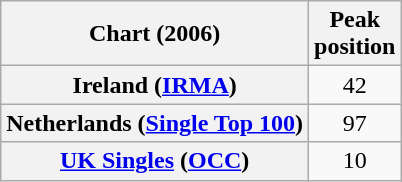<table class="wikitable sortable plainrowheaders" style="text-align:center">
<tr>
<th>Chart (2006)</th>
<th>Peak<br>position</th>
</tr>
<tr>
<th scope="row">Ireland (<a href='#'>IRMA</a>)</th>
<td>42</td>
</tr>
<tr>
<th scope="row">Netherlands (<a href='#'>Single Top 100</a>)</th>
<td>97</td>
</tr>
<tr>
<th scope="row"><a href='#'>UK Singles</a> (<a href='#'>OCC</a>)</th>
<td>10</td>
</tr>
</table>
